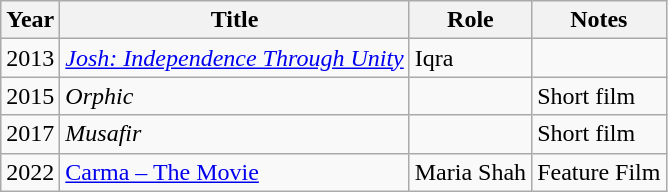<table class="wikitable">
<tr>
<th>Year</th>
<th>Title</th>
<th>Role</th>
<th>Notes</th>
</tr>
<tr>
<td>2013</td>
<td><em><a href='#'>Josh: Independence Through Unity</a></em></td>
<td>Iqra</td>
<td></td>
</tr>
<tr>
<td>2015</td>
<td><em>Orphic</em></td>
<td></td>
<td>Short film </td>
</tr>
<tr>
<td>2017</td>
<td><em>Musafir</em></td>
<td></td>
<td>Short film</td>
</tr>
<tr>
<td>2022</td>
<td><a href='#'>Carma – The Movie</a></td>
<td>Maria Shah</td>
<td>Feature Film</td>
</tr>
</table>
